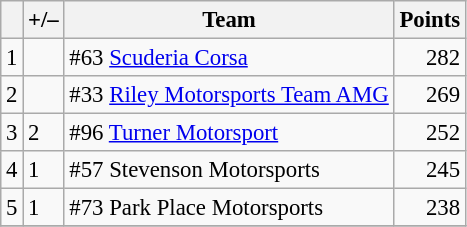<table class="wikitable" style="font-size: 95%;">
<tr>
<th scope="col"></th>
<th scope="col">+/–</th>
<th scope="col">Team</th>
<th scope="col">Points</th>
</tr>
<tr>
<td align=center>1</td>
<td align="left"></td>
<td>  #63 <a href='#'>Scuderia Corsa</a></td>
<td align=right>282</td>
</tr>
<tr>
<td align=center>2</td>
<td align="left"></td>
<td> #33 <a href='#'>Riley Motorsports Team AMG</a></td>
<td align=right>269</td>
</tr>
<tr>
<td align=center>3</td>
<td align="left"> 2</td>
<td> #96 <a href='#'>Turner Motorsport</a></td>
<td align=right>252</td>
</tr>
<tr>
<td align=center>4</td>
<td align="left"> 1</td>
<td> #57 Stevenson Motorsports</td>
<td align=right>245</td>
</tr>
<tr>
<td align=center>5</td>
<td align="left"> 1</td>
<td> #73 Park Place Motorsports</td>
<td align=right>238</td>
</tr>
<tr>
</tr>
</table>
